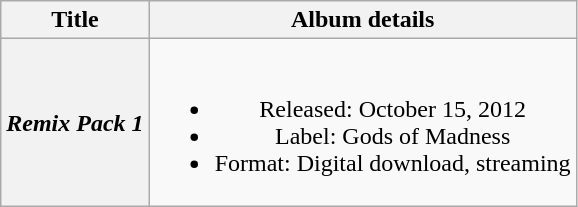<table class="wikitable plainrowheaders" style="text-align:center;">
<tr>
<th>Title</th>
<th>Album details</th>
</tr>
<tr>
<th scope="row"><em>Remix Pack 1</em></th>
<td><br><ul><li>Released: October 15, 2012</li><li>Label: Gods of Madness</li><li>Format: Digital download, streaming</li></ul></td>
</tr>
</table>
